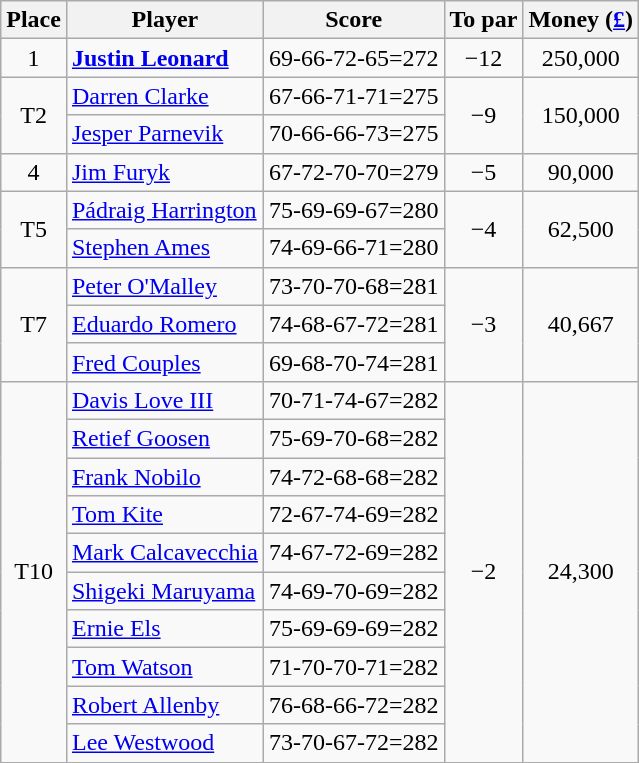<table class="wikitable">
<tr>
<th>Place</th>
<th>Player</th>
<th>Score</th>
<th>To par</th>
<th>Money (<a href='#'>£</a>)</th>
</tr>
<tr>
<td align="center">1</td>
<td> <strong><a href='#'>Justin Leonard</a></strong></td>
<td>69-66-72-65=272</td>
<td align="center">−12</td>
<td align=center>250,000</td>
</tr>
<tr>
<td rowspan=2 align="center">T2</td>
<td> <a href='#'>Darren Clarke</a></td>
<td>67-66-71-71=275</td>
<td rowspan=2 align="center">−9</td>
<td rowspan=2 align=center>150,000</td>
</tr>
<tr>
<td> <a href='#'>Jesper Parnevik</a></td>
<td>70-66-66-73=275</td>
</tr>
<tr>
<td align="center">4</td>
<td> <a href='#'>Jim Furyk</a></td>
<td>67-72-70-70=279</td>
<td align="center">−5</td>
<td align=center>90,000</td>
</tr>
<tr>
<td rowspan=2 align="center">T5</td>
<td> <a href='#'>Pádraig Harrington</a></td>
<td>75-69-69-67=280</td>
<td rowspan=2 align="center">−4</td>
<td rowspan=2 align=center>62,500</td>
</tr>
<tr>
<td> <a href='#'>Stephen Ames</a></td>
<td>74-69-66-71=280</td>
</tr>
<tr>
<td rowspan=3 align="center">T7</td>
<td> <a href='#'>Peter O'Malley</a></td>
<td>73-70-70-68=281</td>
<td rowspan=3 align="center">−3</td>
<td rowspan=3 align=center>40,667</td>
</tr>
<tr>
<td> <a href='#'>Eduardo Romero</a></td>
<td>74-68-67-72=281</td>
</tr>
<tr>
<td> <a href='#'>Fred Couples</a></td>
<td>69-68-70-74=281</td>
</tr>
<tr>
<td rowspan=10 align="center">T10</td>
<td> <a href='#'>Davis Love III</a></td>
<td>70-71-74-67=282</td>
<td rowspan=10 align="center">−2</td>
<td rowspan=10 align=center>24,300</td>
</tr>
<tr>
<td> <a href='#'>Retief Goosen</a></td>
<td>75-69-70-68=282</td>
</tr>
<tr>
<td> <a href='#'>Frank Nobilo</a></td>
<td>74-72-68-68=282</td>
</tr>
<tr>
<td> <a href='#'>Tom Kite</a></td>
<td>72-67-74-69=282</td>
</tr>
<tr>
<td> <a href='#'>Mark Calcavecchia</a></td>
<td>74-67-72-69=282</td>
</tr>
<tr>
<td> <a href='#'>Shigeki Maruyama</a></td>
<td>74-69-70-69=282</td>
</tr>
<tr>
<td> <a href='#'>Ernie Els</a></td>
<td>75-69-69-69=282</td>
</tr>
<tr>
<td> <a href='#'>Tom Watson</a></td>
<td>71-70-70-71=282</td>
</tr>
<tr>
<td> <a href='#'>Robert Allenby</a></td>
<td>76-68-66-72=282</td>
</tr>
<tr>
<td> <a href='#'>Lee Westwood</a></td>
<td>73-70-67-72=282</td>
</tr>
</table>
